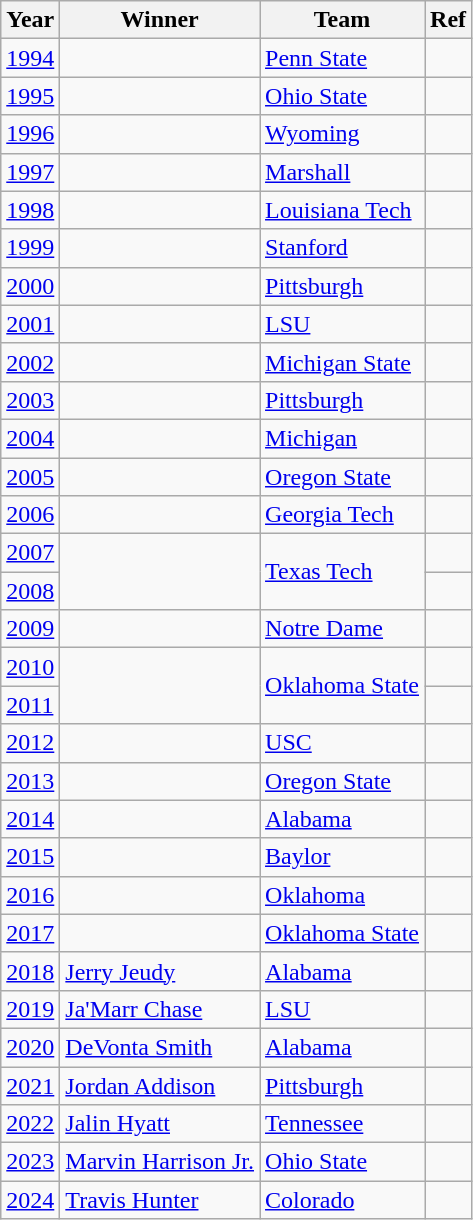<table class="wikitable sortable">
<tr>
<th bgcolor="#e5e5e5">Year</th>
<th bgcolor="#e5e5e5">Winner</th>
<th bgcolor="#e5e5e5">Team</th>
<th>Ref</th>
</tr>
<tr>
<td><a href='#'>1994</a></td>
<td></td>
<td><a href='#'>Penn State</a></td>
<td></td>
</tr>
<tr>
<td><a href='#'>1995</a></td>
<td></td>
<td><a href='#'>Ohio State</a></td>
<td></td>
</tr>
<tr>
<td><a href='#'>1996</a></td>
<td></td>
<td><a href='#'>Wyoming</a></td>
<td></td>
</tr>
<tr>
<td><a href='#'>1997</a></td>
<td></td>
<td><a href='#'>Marshall</a></td>
<td></td>
</tr>
<tr>
<td><a href='#'>1998</a></td>
<td></td>
<td><a href='#'>Louisiana Tech</a></td>
<td></td>
</tr>
<tr>
<td><a href='#'>1999</a></td>
<td></td>
<td><a href='#'>Stanford</a></td>
<td></td>
</tr>
<tr>
<td><a href='#'>2000</a></td>
<td></td>
<td><a href='#'>Pittsburgh</a></td>
<td></td>
</tr>
<tr>
<td><a href='#'>2001</a></td>
<td></td>
<td><a href='#'>LSU</a></td>
<td></td>
</tr>
<tr>
<td><a href='#'>2002</a></td>
<td></td>
<td><a href='#'>Michigan State</a></td>
<td></td>
</tr>
<tr>
<td><a href='#'>2003</a></td>
<td></td>
<td><a href='#'>Pittsburgh</a></td>
<td></td>
</tr>
<tr>
<td><a href='#'>2004</a></td>
<td></td>
<td><a href='#'>Michigan</a></td>
<td></td>
</tr>
<tr>
<td><a href='#'>2005</a></td>
<td></td>
<td><a href='#'>Oregon State</a></td>
<td></td>
</tr>
<tr>
<td><a href='#'>2006</a></td>
<td></td>
<td><a href='#'>Georgia Tech</a></td>
<td></td>
</tr>
<tr>
<td><a href='#'>2007</a></td>
<td rowspan="2"></td>
<td rowspan="2"><a href='#'>Texas Tech</a></td>
<td></td>
</tr>
<tr>
<td><a href='#'>2008</a></td>
<td></td>
</tr>
<tr>
<td><a href='#'>2009</a></td>
<td></td>
<td><a href='#'>Notre Dame</a></td>
<td></td>
</tr>
<tr>
<td><a href='#'>2010</a></td>
<td rowspan="2"></td>
<td rowspan="2"><a href='#'>Oklahoma State</a></td>
<td></td>
</tr>
<tr>
<td><a href='#'>2011</a></td>
<td></td>
</tr>
<tr>
<td><a href='#'>2012</a></td>
<td></td>
<td><a href='#'>USC</a></td>
<td></td>
</tr>
<tr>
<td><a href='#'>2013</a></td>
<td></td>
<td><a href='#'>Oregon State</a></td>
<td></td>
</tr>
<tr>
<td><a href='#'>2014</a></td>
<td></td>
<td><a href='#'>Alabama</a></td>
<td></td>
</tr>
<tr>
<td><a href='#'>2015</a></td>
<td></td>
<td><a href='#'>Baylor</a></td>
<td></td>
</tr>
<tr>
<td><a href='#'>2016</a></td>
<td></td>
<td><a href='#'>Oklahoma</a></td>
<td></td>
</tr>
<tr>
<td><a href='#'>2017</a></td>
<td></td>
<td><a href='#'>Oklahoma State</a></td>
<td></td>
</tr>
<tr>
<td><a href='#'>2018</a></td>
<td><a href='#'>Jerry Jeudy</a></td>
<td><a href='#'>Alabama</a></td>
<td></td>
</tr>
<tr>
<td><a href='#'>2019</a></td>
<td><a href='#'>Ja'Marr Chase</a></td>
<td><a href='#'>LSU</a></td>
<td></td>
</tr>
<tr>
<td><a href='#'>2020</a></td>
<td><a href='#'>DeVonta Smith</a></td>
<td><a href='#'>Alabama</a></td>
<td></td>
</tr>
<tr>
<td><a href='#'>2021</a></td>
<td><a href='#'>Jordan Addison</a></td>
<td><a href='#'>Pittsburgh</a></td>
<td></td>
</tr>
<tr>
<td><a href='#'>2022</a></td>
<td><a href='#'>Jalin Hyatt</a></td>
<td><a href='#'>Tennessee</a></td>
<td></td>
</tr>
<tr>
<td><a href='#'>2023</a></td>
<td><a href='#'>Marvin Harrison Jr.</a></td>
<td><a href='#'>Ohio State</a></td>
<td></td>
</tr>
<tr>
<td><a href='#'>2024</a></td>
<td><a href='#'>Travis Hunter</a></td>
<td><a href='#'>Colorado</a></td>
<td></td>
</tr>
</table>
